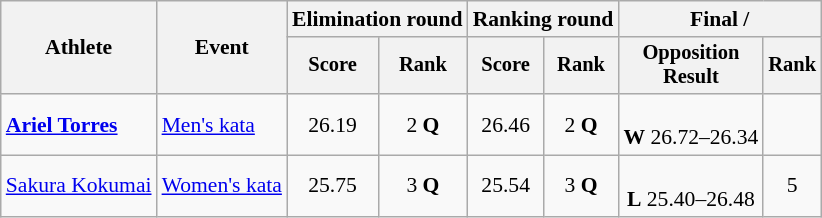<table class=wikitable style=font-size:90%;text-align:center>
<tr>
<th rowspan=2>Athlete</th>
<th rowspan=2>Event</th>
<th colspan=2>Elimination round</th>
<th colspan=2>Ranking round</th>
<th colspan=2>Final / </th>
</tr>
<tr style=font-size:95%>
<th>Score</th>
<th>Rank</th>
<th>Score</th>
<th>Rank</th>
<th>Opposition<br>Result</th>
<th>Rank</th>
</tr>
<tr>
<td align=left><strong><a href='#'>Ariel Torres</a></strong></td>
<td align=left><a href='#'>Men's kata</a></td>
<td>26.19</td>
<td>2 <strong>Q</strong></td>
<td>26.46</td>
<td>2 <strong>Q</strong></td>
<td><br><strong>W</strong> 26.72–26.34</td>
<td></td>
</tr>
<tr>
<td align=left><a href='#'>Sakura Kokumai</a></td>
<td align=left><a href='#'>Women's kata</a></td>
<td>25.75</td>
<td>3 <strong>Q</strong></td>
<td>25.54</td>
<td>3 <strong>Q</strong></td>
<td><br><strong>L</strong> 25.40–26.48</td>
<td>5</td>
</tr>
</table>
